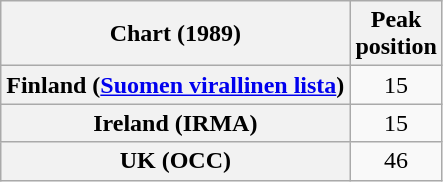<table class="wikitable sortable plainrowheaders">
<tr>
<th>Chart (1989)</th>
<th>Peak<br>position</th>
</tr>
<tr>
<th scope="row">Finland (<a href='#'>Suomen virallinen lista</a>)</th>
<td style="text-align:center;">15</td>
</tr>
<tr>
<th scope="row">Ireland (IRMA)</th>
<td style="text-align:center;">15</td>
</tr>
<tr>
<th scope="row">UK (OCC)</th>
<td style="text-align:center;">46</td>
</tr>
</table>
